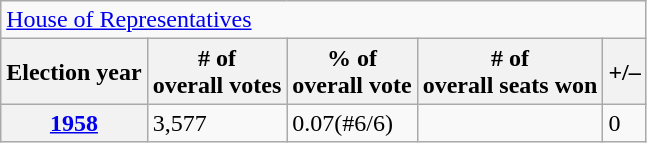<table class=wikitable>
<tr>
<td colspan=5><a href='#'>House of Representatives</a></td>
</tr>
<tr>
<th>Election year</th>
<th># of<br>overall votes</th>
<th>% of<br>overall vote</th>
<th># of<br>overall seats won</th>
<th>+/–</th>
</tr>
<tr>
<th><a href='#'>1958</a></th>
<td>3,577</td>
<td>0.07(#6/6)</td>
<td></td>
<td> 0</td>
</tr>
</table>
